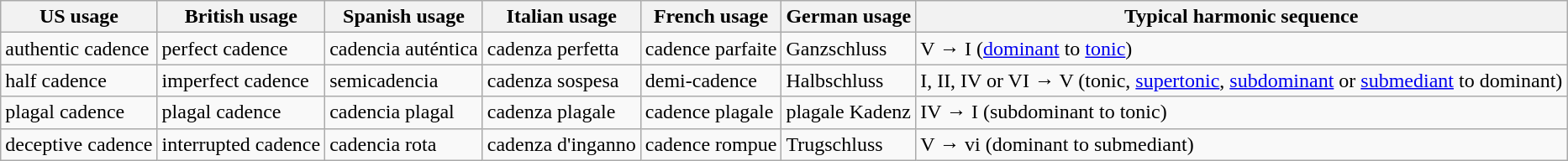<table class="wikitable">
<tr>
<th>US usage</th>
<th>British usage</th>
<th>Spanish usage</th>
<th>Italian usage</th>
<th>French usage</th>
<th>German usage</th>
<th>Typical harmonic sequence</th>
</tr>
<tr>
<td>authentic cadence</td>
<td>perfect cadence</td>
<td>cadencia auténtica</td>
<td>cadenza perfetta</td>
<td>cadence parfaite</td>
<td>Ganzschluss</td>
<td>V → I (<a href='#'>dominant</a> to <a href='#'>tonic</a>)</td>
</tr>
<tr>
<td>half cadence</td>
<td>imperfect cadence</td>
<td>semicadencia</td>
<td>cadenza sospesa</td>
<td>demi-cadence</td>
<td>Halbschluss</td>
<td>I, II, IV or VI → V (tonic, <a href='#'>supertonic</a>, <a href='#'>subdominant</a> or <a href='#'>submediant</a> to dominant)</td>
</tr>
<tr>
<td>plagal cadence</td>
<td>plagal cadence</td>
<td>cadencia plagal</td>
<td>cadenza plagale</td>
<td>cadence plagale</td>
<td>plagale Kadenz</td>
<td>IV  → I (subdominant to tonic)</td>
</tr>
<tr>
<td>deceptive cadence</td>
<td>interrupted cadence</td>
<td>cadencia rota</td>
<td>cadenza d'inganno</td>
<td>cadence rompue</td>
<td>Trugschluss</td>
<td>V → vi (dominant to submediant)</td>
</tr>
</table>
